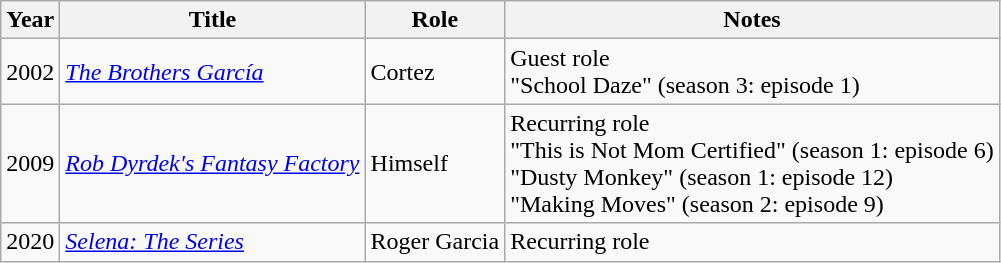<table class="wikitable sortable">
<tr>
<th>Year</th>
<th>Title</th>
<th>Role</th>
<th class=unsortable>Notes</th>
</tr>
<tr>
<td>2002</td>
<td><em><a href='#'>The Brothers García</a></em></td>
<td>Cortez</td>
<td>Guest role<br>"School Daze" (season 3: episode 1)</td>
</tr>
<tr>
<td>2009</td>
<td><em><a href='#'>Rob Dyrdek's Fantasy Factory</a></em></td>
<td>Himself</td>
<td>Recurring role<br>"This is Not Mom Certified" (season 1: episode 6)<br>"Dusty Monkey" (season 1: episode 12)<br>"Making Moves" (season 2: episode 9)</td>
</tr>
<tr>
<td>2020</td>
<td><em><a href='#'>Selena: The Series</a></em></td>
<td>Roger Garcia</td>
<td>Recurring role</td>
</tr>
</table>
